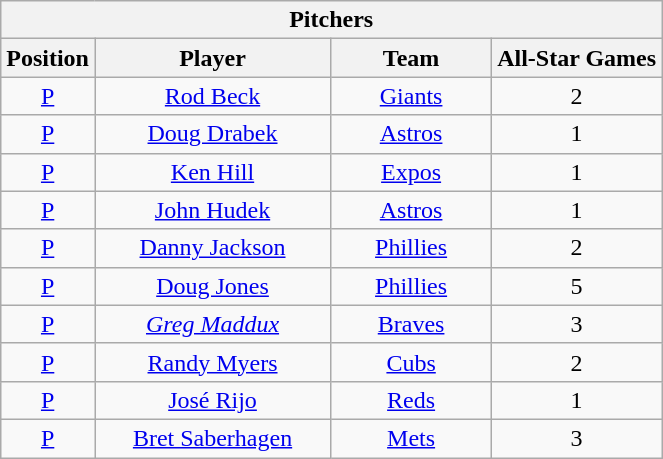<table class="wikitable" style="font-size: 100%; text-align:center;">
<tr>
<th colspan="4">Pitchers</th>
</tr>
<tr>
<th>Position</th>
<th width="150">Player</th>
<th width="100">Team</th>
<th>All-Star Games</th>
</tr>
<tr>
<td><a href='#'>P</a></td>
<td><a href='#'>Rod Beck</a></td>
<td><a href='#'>Giants</a></td>
<td>2</td>
</tr>
<tr>
<td><a href='#'>P</a></td>
<td><a href='#'>Doug Drabek</a></td>
<td><a href='#'>Astros</a></td>
<td>1</td>
</tr>
<tr>
<td><a href='#'>P</a></td>
<td><a href='#'>Ken Hill</a></td>
<td><a href='#'>Expos</a></td>
<td>1</td>
</tr>
<tr>
<td><a href='#'>P</a></td>
<td><a href='#'>John Hudek</a></td>
<td><a href='#'>Astros</a></td>
<td>1</td>
</tr>
<tr>
<td><a href='#'>P</a></td>
<td><a href='#'>Danny Jackson</a></td>
<td><a href='#'>Phillies</a></td>
<td>2</td>
</tr>
<tr>
<td><a href='#'>P</a></td>
<td><a href='#'>Doug Jones</a></td>
<td><a href='#'>Phillies</a></td>
<td>5</td>
</tr>
<tr>
<td><a href='#'>P</a></td>
<td><em><a href='#'>Greg Maddux</a></em></td>
<td><a href='#'>Braves</a></td>
<td>3</td>
</tr>
<tr>
<td><a href='#'>P</a></td>
<td><a href='#'>Randy Myers</a></td>
<td><a href='#'>Cubs</a></td>
<td>2</td>
</tr>
<tr>
<td><a href='#'>P</a></td>
<td><a href='#'>José Rijo</a></td>
<td><a href='#'>Reds</a></td>
<td>1</td>
</tr>
<tr>
<td><a href='#'>P</a></td>
<td><a href='#'>Bret Saberhagen</a></td>
<td><a href='#'>Mets</a></td>
<td>3</td>
</tr>
</table>
